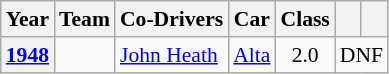<table class="wikitable" style="text-align:center; font-size:90%">
<tr>
<th>Year</th>
<th>Team</th>
<th>Co-Drivers</th>
<th>Car</th>
<th>Class</th>
<th></th>
<th></th>
</tr>
<tr>
<th><a href='#'>1948</a></th>
<td align="left"></td>
<td align="left"> <a href='#'>John Heath</a></td>
<td align="left"><a href='#'>Alta</a></td>
<td>2.0</td>
<td colspan=2>DNF</td>
</tr>
</table>
